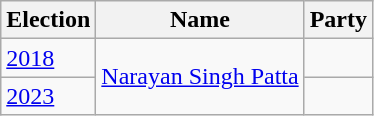<table class="wikitable sortable">
<tr>
<th>Election</th>
<th>Name</th>
<th colspan=2>Party</th>
</tr>
<tr>
<td><a href='#'>2018</a></td>
<td rowspan="2"><a href='#'>Narayan Singh Patta</a></td>
<td></td>
</tr>
<tr>
<td><a href='#'>2023</a></td>
</tr>
</table>
